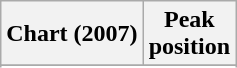<table class="wikitable sortable plainrowheaders" style="text-align:center">
<tr>
<th scope="col">Chart (2007)</th>
<th scope="col">Peak<br>position</th>
</tr>
<tr>
</tr>
<tr>
</tr>
<tr>
</tr>
</table>
